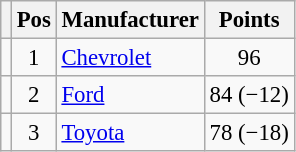<table class="wikitable" style="font-size: 95%;">
<tr>
<th></th>
<th>Pos</th>
<th>Manufacturer</th>
<th>Points</th>
</tr>
<tr>
<td align="left"></td>
<td style="text-align:center;">1</td>
<td><a href='#'>Chevrolet</a></td>
<td style="text-align:center;">96</td>
</tr>
<tr>
<td align="left"></td>
<td style="text-align:center;">2</td>
<td><a href='#'>Ford</a></td>
<td style="text-align:center;">84 (−12)</td>
</tr>
<tr>
<td align="left"></td>
<td style="text-align:center;">3</td>
<td><a href='#'>Toyota</a></td>
<td style="text-align:center;">78 (−18)</td>
</tr>
</table>
